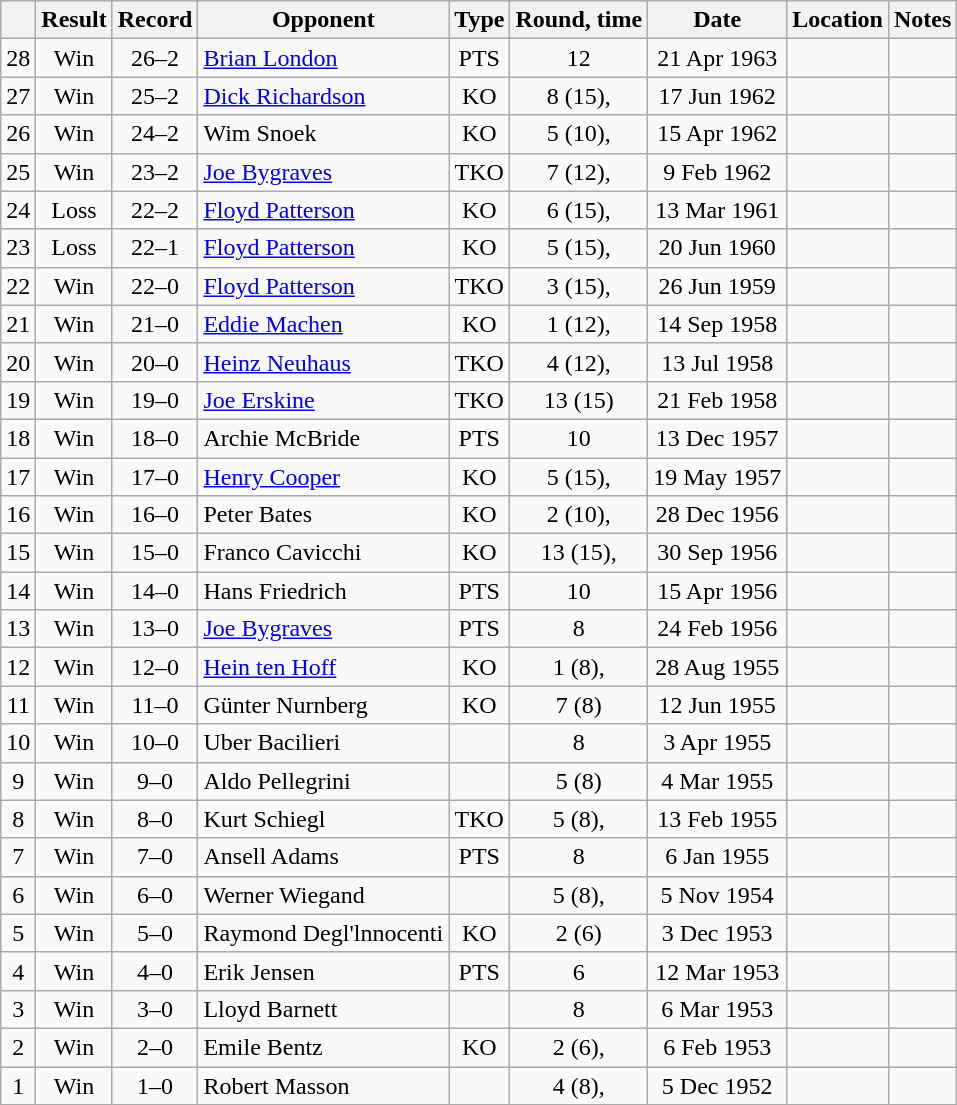<table class="wikitable" style="text-align:center">
<tr>
<th></th>
<th>Result</th>
<th>Record</th>
<th>Opponent</th>
<th>Type</th>
<th>Round, time</th>
<th>Date</th>
<th>Location</th>
<th>Notes</th>
</tr>
<tr>
<td>28</td>
<td>Win</td>
<td>26–2</td>
<td style="text-align:left;"><a href='#'>Brian London</a></td>
<td>PTS</td>
<td>12</td>
<td>21 Apr 1963</td>
<td style="text-align:left;"></td>
<td></td>
</tr>
<tr>
<td>27</td>
<td>Win</td>
<td>25–2</td>
<td style="text-align:left;"><a href='#'>Dick Richardson</a></td>
<td>KO</td>
<td>8 (15), </td>
<td>17 Jun 1962</td>
<td style="text-align:left;"></td>
<td style="text-align:left;"></td>
</tr>
<tr>
<td>26</td>
<td>Win</td>
<td>24–2</td>
<td style="text-align:left;">Wim Snoek</td>
<td>KO</td>
<td>5 (10), </td>
<td>15 Apr 1962</td>
<td style="text-align:left;"></td>
<td></td>
</tr>
<tr>
<td>25</td>
<td>Win</td>
<td>23–2</td>
<td style="text-align:left;"><a href='#'>Joe Bygraves</a></td>
<td>TKO</td>
<td>7 (12), </td>
<td>9 Feb 1962</td>
<td style="text-align:left;"></td>
<td></td>
</tr>
<tr>
<td>24</td>
<td>Loss</td>
<td>22–2</td>
<td style="text-align:left;"><a href='#'>Floyd Patterson</a></td>
<td>KO</td>
<td>6 (15), </td>
<td>13 Mar 1961</td>
<td style="text-align:left;"></td>
<td style="text-align:left;"></td>
</tr>
<tr>
<td>23</td>
<td>Loss</td>
<td>22–1</td>
<td style="text-align:left;"><a href='#'>Floyd Patterson</a></td>
<td>KO</td>
<td>5 (15), </td>
<td>20 Jun 1960</td>
<td style="text-align:left;"></td>
<td style="text-align:left;"></td>
</tr>
<tr>
<td>22</td>
<td>Win</td>
<td>22–0</td>
<td style="text-align:left;"><a href='#'>Floyd Patterson</a></td>
<td>TKO</td>
<td>3 (15), </td>
<td>26 Jun 1959</td>
<td style="text-align:left;"></td>
<td style="text-align:left;"></td>
</tr>
<tr>
<td>21</td>
<td>Win</td>
<td>21–0</td>
<td style="text-align:left;"><a href='#'>Eddie Machen</a></td>
<td>KO</td>
<td>1 (12), </td>
<td>14 Sep 1958</td>
<td style="text-align:left;"></td>
<td></td>
</tr>
<tr>
<td>20</td>
<td>Win</td>
<td>20–0</td>
<td style="text-align:left;"><a href='#'>Heinz Neuhaus</a></td>
<td>TKO</td>
<td>4 (12), </td>
<td>13 Jul 1958</td>
<td style="text-align:left;"></td>
<td></td>
</tr>
<tr>
<td>19</td>
<td>Win</td>
<td>19–0</td>
<td style="text-align:left;"><a href='#'>Joe Erskine</a></td>
<td>TKO</td>
<td>13 (15)</td>
<td>21 Feb 1958</td>
<td style="text-align:left;"></td>
<td style="text-align:left;"></td>
</tr>
<tr>
<td>18</td>
<td>Win</td>
<td>18–0</td>
<td style="text-align:left;">Archie McBride</td>
<td>PTS</td>
<td>10</td>
<td>13 Dec 1957</td>
<td style="text-align:left;"></td>
<td></td>
</tr>
<tr>
<td>17</td>
<td>Win</td>
<td>17–0</td>
<td style="text-align:left;"><a href='#'>Henry Cooper</a></td>
<td>KO</td>
<td>5 (15), </td>
<td>19 May 1957</td>
<td style="text-align:left;"></td>
<td style="text-align:left;"></td>
</tr>
<tr>
<td>16</td>
<td>Win</td>
<td>16–0</td>
<td style="text-align:left;">Peter Bates</td>
<td>KO</td>
<td>2 (10), </td>
<td>28 Dec 1956</td>
<td style="text-align:left;"></td>
<td></td>
</tr>
<tr>
<td>15</td>
<td>Win</td>
<td>15–0</td>
<td style="text-align:left;">Franco Cavicchi</td>
<td>KO</td>
<td>13 (15), </td>
<td>30 Sep 1956</td>
<td style="text-align:left;"></td>
<td style="text-align:left;"></td>
</tr>
<tr>
<td>14</td>
<td>Win</td>
<td>14–0</td>
<td style="text-align:left;">Hans Friedrich</td>
<td>PTS</td>
<td>10</td>
<td>15 Apr 1956</td>
<td style="text-align:left;"></td>
<td></td>
</tr>
<tr>
<td>13</td>
<td>Win</td>
<td>13–0</td>
<td style="text-align:left;"><a href='#'>Joe Bygraves</a></td>
<td>PTS</td>
<td>8</td>
<td>24 Feb 1956</td>
<td style="text-align:left;"></td>
<td></td>
</tr>
<tr>
<td>12</td>
<td>Win</td>
<td>12–0</td>
<td style="text-align:left;"><a href='#'>Hein ten Hoff</a></td>
<td>KO</td>
<td>1 (8), </td>
<td>28 Aug 1955</td>
<td style="text-align:left;"></td>
<td></td>
</tr>
<tr>
<td>11</td>
<td>Win</td>
<td>11–0</td>
<td style="text-align:left;">Günter Nurnberg</td>
<td>KO</td>
<td>7 (8)</td>
<td>12 Jun 1955</td>
<td style="text-align:left;"></td>
<td></td>
</tr>
<tr>
<td>10</td>
<td>Win</td>
<td>10–0</td>
<td style="text-align:left;">Uber Bacilieri</td>
<td></td>
<td>8</td>
<td>3 Apr 1955</td>
<td style="text-align:left;"></td>
<td></td>
</tr>
<tr>
<td>9</td>
<td>Win</td>
<td>9–0</td>
<td style="text-align:left;">Aldo Pellegrini</td>
<td></td>
<td>5 (8)</td>
<td>4 Mar 1955</td>
<td style="text-align:left;"></td>
<td style="text-align:left;"></td>
</tr>
<tr>
<td>8</td>
<td>Win</td>
<td>8–0</td>
<td style="text-align:left;">Kurt Schiegl</td>
<td>TKO</td>
<td>5 (8), </td>
<td>13 Feb 1955</td>
<td style="text-align:left;"></td>
<td></td>
</tr>
<tr>
<td>7</td>
<td>Win</td>
<td>7–0</td>
<td style="text-align:left;">Ansell Adams</td>
<td>PTS</td>
<td>8</td>
<td>6 Jan 1955</td>
<td style="text-align:left;"></td>
<td></td>
</tr>
<tr>
<td>6</td>
<td>Win</td>
<td>6–0</td>
<td style="text-align:left;">Werner Wiegand</td>
<td></td>
<td>5 (8), </td>
<td>5 Nov 1954</td>
<td style="text-align:left;"></td>
<td></td>
</tr>
<tr>
<td>5</td>
<td>Win</td>
<td>5–0</td>
<td style="text-align:left;">Raymond Degl'lnnocenti</td>
<td>KO</td>
<td>2 (6)</td>
<td>3 Dec 1953</td>
<td style="text-align:left;"></td>
<td></td>
</tr>
<tr>
<td>4</td>
<td>Win</td>
<td>4–0</td>
<td style="text-align:left;">Erik Jensen</td>
<td>PTS</td>
<td>6</td>
<td>12 Mar 1953</td>
<td style="text-align:left;"></td>
<td style="text-align:left;"></td>
</tr>
<tr>
<td>3</td>
<td>Win</td>
<td>3–0</td>
<td style="text-align:left;">Lloyd Barnett</td>
<td></td>
<td>8</td>
<td>6 Mar 1953</td>
<td style="text-align:left;"></td>
<td></td>
</tr>
<tr>
<td>2</td>
<td>Win</td>
<td>2–0</td>
<td style="text-align:left;">Emile Bentz</td>
<td>KO</td>
<td>2 (6), </td>
<td>6 Feb 1953</td>
<td style="text-align:left;"></td>
<td></td>
</tr>
<tr>
<td>1</td>
<td>Win</td>
<td>1–0</td>
<td style="text-align:left;">Robert Masson</td>
<td></td>
<td>4 (8), </td>
<td>5 Dec 1952</td>
<td style="text-align:left;"></td>
<td></td>
</tr>
</table>
